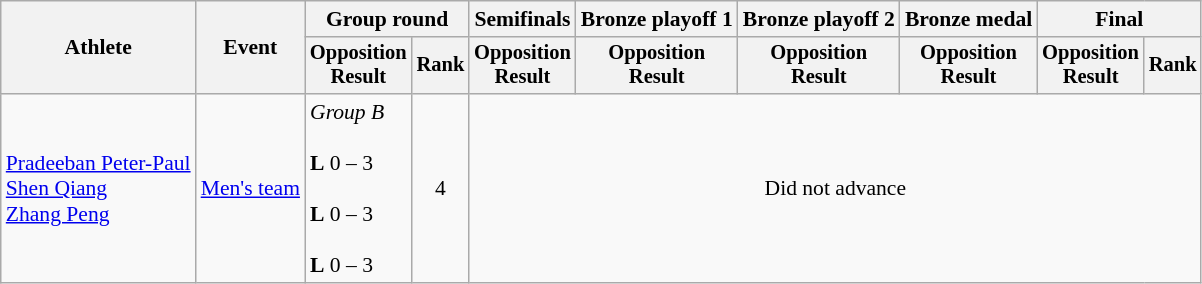<table class="wikitable" style="font-size:90%;">
<tr>
<th rowspan="2">Athlete</th>
<th rowspan="2">Event</th>
<th colspan="2">Group round</th>
<th>Semifinals</th>
<th>Bronze playoff 1</th>
<th>Bronze playoff 2</th>
<th>Bronze medal</th>
<th colspan=2>Final</th>
</tr>
<tr style="font-size:95%">
<th>Opposition<br>Result</th>
<th>Rank</th>
<th>Opposition<br>Result</th>
<th>Opposition<br>Result</th>
<th>Opposition<br>Result</th>
<th>Opposition<br>Result</th>
<th>Opposition<br>Result</th>
<th>Rank</th>
</tr>
<tr align=center>
<td align=left><a href='#'>Pradeeban Peter-Paul</a><br><a href='#'>Shen Qiang</a><br><a href='#'>Zhang Peng</a></td>
<td align=left><a href='#'>Men's team</a></td>
<td align=left><em>Group B</em><br><br><strong>L</strong> 0 – 3<br><br><strong>L</strong> 0 – 3<br><br><strong>L</strong> 0 – 3</td>
<td>4</td>
<td colspan=6>Did not advance</td>
</tr>
</table>
